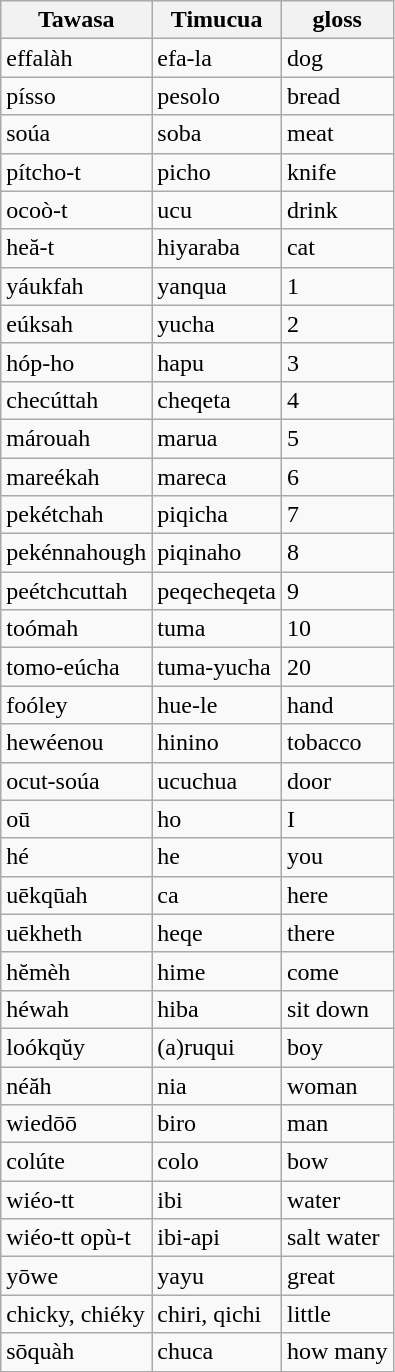<table class=wikitable>
<tr>
<th>Tawasa</th>
<th>Timucua</th>
<th>gloss</th>
</tr>
<tr>
<td>effalàh</td>
<td>efa-la</td>
<td>dog</td>
</tr>
<tr>
<td>písso</td>
<td>pesolo</td>
<td>bread</td>
</tr>
<tr>
<td>soúa</td>
<td>soba</td>
<td>meat</td>
</tr>
<tr>
<td>pítcho-t</td>
<td>picho</td>
<td>knife</td>
</tr>
<tr>
<td>ocoò-t</td>
<td>ucu</td>
<td>drink</td>
</tr>
<tr>
<td>heă-t</td>
<td>hiyaraba</td>
<td>cat</td>
</tr>
<tr>
<td>yáukfah</td>
<td>yanqua</td>
<td>1</td>
</tr>
<tr>
<td>eúksah</td>
<td>yucha</td>
<td>2</td>
</tr>
<tr>
<td>hóp-ho</td>
<td>hapu</td>
<td>3</td>
</tr>
<tr>
<td>checúttah</td>
<td>cheqeta</td>
<td>4</td>
</tr>
<tr>
<td>márouah</td>
<td>marua</td>
<td>5</td>
</tr>
<tr>
<td>mareékah</td>
<td>mareca</td>
<td>6</td>
</tr>
<tr>
<td>pekétchah</td>
<td>piqicha</td>
<td>7</td>
</tr>
<tr>
<td>pekénnahough</td>
<td>piqinaho</td>
<td>8</td>
</tr>
<tr>
<td>peétchcuttah</td>
<td>peqecheqeta</td>
<td>9</td>
</tr>
<tr>
<td>toómah</td>
<td>tuma</td>
<td>10</td>
</tr>
<tr>
<td>tomo-eúcha</td>
<td>tuma-yucha</td>
<td>20</td>
</tr>
<tr>
<td>foóley</td>
<td>hue-le</td>
<td>hand</td>
</tr>
<tr>
<td>hewéenou</td>
<td>hinino</td>
<td>tobacco</td>
</tr>
<tr>
<td>ocut-soúa</td>
<td>ucuchua</td>
<td>door</td>
</tr>
<tr>
<td>oū</td>
<td>ho</td>
<td>I</td>
</tr>
<tr>
<td>hé</td>
<td>he</td>
<td>you</td>
</tr>
<tr>
<td>uēkqūah</td>
<td>ca</td>
<td>here</td>
</tr>
<tr>
<td>uēkheth</td>
<td>heqe</td>
<td>there</td>
</tr>
<tr>
<td>hĕmèh</td>
<td>hime</td>
<td>come</td>
</tr>
<tr>
<td>héwah</td>
<td>hiba</td>
<td>sit down</td>
</tr>
<tr>
<td>loókqŭy</td>
<td>(a)ruqui</td>
<td>boy</td>
</tr>
<tr>
<td>néăh</td>
<td>nia</td>
<td>woman</td>
</tr>
<tr>
<td>wiedōō</td>
<td>biro</td>
<td>man</td>
</tr>
<tr>
<td>colúte</td>
<td>colo</td>
<td>bow</td>
</tr>
<tr>
<td>wiéo-tt</td>
<td>ibi</td>
<td>water</td>
</tr>
<tr>
<td>wiéo-tt opù-t</td>
<td>ibi-api</td>
<td>salt water</td>
</tr>
<tr>
<td>yōwe</td>
<td>yayu</td>
<td>great</td>
</tr>
<tr>
<td>chicky, chiéky</td>
<td>chiri, qichi</td>
<td>little</td>
</tr>
<tr>
<td>sōquàh</td>
<td>chuca</td>
<td>how many</td>
</tr>
</table>
